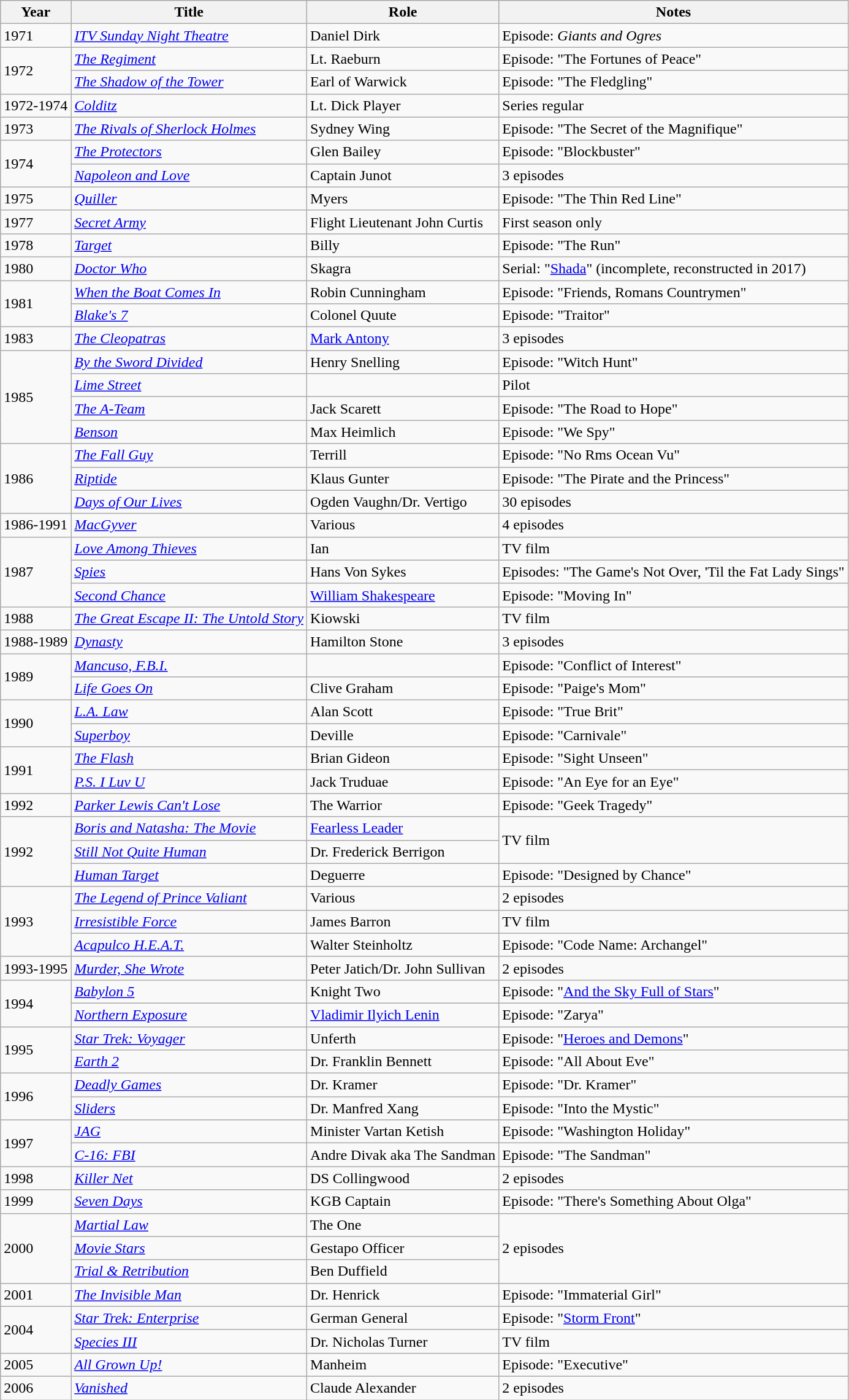<table class="wikitable">
<tr>
<th>Year</th>
<th>Title</th>
<th>Role</th>
<th>Notes</th>
</tr>
<tr>
<td>1971</td>
<td><em><a href='#'>ITV Sunday Night Theatre</a></em></td>
<td>Daniel Dirk</td>
<td>Episode: <em>Giants and Ogres</em></td>
</tr>
<tr>
<td rowspan="2">1972</td>
<td><a href='#'><em>The Regiment</em></a></td>
<td>Lt. Raeburn</td>
<td>Episode: "The Fortunes of Peace"</td>
</tr>
<tr>
<td><em><a href='#'>The Shadow of the Tower</a></em></td>
<td>Earl of Warwick</td>
<td>Episode: "The Fledgling"</td>
</tr>
<tr>
<td>1972-1974</td>
<td><a href='#'><em>Colditz</em></a></td>
<td>Lt. Dick Player</td>
<td>Series regular</td>
</tr>
<tr>
<td>1973</td>
<td><a href='#'><em>The Rivals of Sherlock Holmes</em></a></td>
<td>Sydney Wing</td>
<td>Episode: "The Secret of the Magnifique"</td>
</tr>
<tr>
<td rowspan="2">1974</td>
<td><em><a href='#'>The Protectors</a></em></td>
<td>Glen Bailey</td>
<td>Episode: "Blockbuster"</td>
</tr>
<tr>
<td><em><a href='#'>Napoleon and Love</a></em></td>
<td>Captain Junot</td>
<td>3 episodes</td>
</tr>
<tr>
<td>1975</td>
<td><a href='#'><em>Quiller</em></a></td>
<td>Myers</td>
<td>Episode: "The Thin Red Line"</td>
</tr>
<tr>
<td>1977</td>
<td><a href='#'><em>Secret Army</em></a></td>
<td>Flight Lieutenant John Curtis</td>
<td>First season only</td>
</tr>
<tr>
<td>1978</td>
<td><em><a href='#'>Target</a></em></td>
<td>Billy</td>
<td>Episode: "The Run"</td>
</tr>
<tr>
<td>1980</td>
<td><em><a href='#'>Doctor Who</a></em></td>
<td>Skagra</td>
<td>Serial: "<a href='#'>Shada</a>" (incomplete, reconstructed in 2017)</td>
</tr>
<tr>
<td rowspan="2">1981</td>
<td><em><a href='#'>When the Boat Comes In</a></em></td>
<td>Robin Cunningham</td>
<td>Episode: "Friends, Romans Countrymen"</td>
</tr>
<tr>
<td><em><a href='#'>Blake's 7</a></em></td>
<td>Colonel Quute</td>
<td>Episode: "Traitor"</td>
</tr>
<tr>
<td>1983</td>
<td><em><a href='#'>The Cleopatras</a></em></td>
<td><a href='#'>Mark Antony</a></td>
<td>3 episodes</td>
</tr>
<tr>
<td rowspan="4">1985</td>
<td><em><a href='#'>By the Sword Divided</a></em></td>
<td>Henry Snelling</td>
<td>Episode: "Witch Hunt"</td>
</tr>
<tr>
<td><a href='#'><em>Lime Street</em></a></td>
<td></td>
<td>Pilot</td>
</tr>
<tr>
<td><em><a href='#'>The A-Team</a></em></td>
<td>Jack Scarett</td>
<td>Episode: "The Road to Hope"</td>
</tr>
<tr>
<td><a href='#'><em>Benson</em></a></td>
<td>Max Heimlich</td>
<td>Episode: "We Spy"</td>
</tr>
<tr>
<td rowspan="3">1986</td>
<td><em><a href='#'>The Fall Guy</a></em></td>
<td>Terrill</td>
<td>Episode: "No Rms Ocean Vu"</td>
</tr>
<tr>
<td><a href='#'><em>Riptide</em></a></td>
<td>Klaus Gunter</td>
<td>Episode: "The Pirate and the Princess"</td>
</tr>
<tr>
<td><em><a href='#'>Days of Our Lives</a></em></td>
<td>Ogden Vaughn/Dr. Vertigo</td>
<td>30 episodes</td>
</tr>
<tr>
<td>1986-1991</td>
<td><a href='#'><em>MacGyver</em></a></td>
<td>Various</td>
<td>4 episodes</td>
</tr>
<tr>
<td rowspan="3">1987</td>
<td><em><a href='#'>Love Among Thieves</a></em></td>
<td>Ian</td>
<td>TV film</td>
</tr>
<tr>
<td><a href='#'><em>Spies</em></a></td>
<td>Hans Von Sykes</td>
<td>Episodes: "The Game's Not Over, 'Til the Fat Lady Sings"</td>
</tr>
<tr>
<td><a href='#'><em>Second Chance</em></a></td>
<td><a href='#'>William Shakespeare</a></td>
<td>Episode: "Moving In"</td>
</tr>
<tr>
<td>1988</td>
<td><em><a href='#'>The Great Escape II: The Untold Story</a></em></td>
<td>Kiowski</td>
<td>TV film</td>
</tr>
<tr>
<td>1988-1989</td>
<td><a href='#'><em>Dynasty</em></a></td>
<td>Hamilton Stone</td>
<td>3 episodes</td>
</tr>
<tr>
<td rowspan="2">1989</td>
<td><em><a href='#'>Mancuso, F.B.I.</a></em></td>
<td></td>
<td>Episode: "Conflict of Interest"</td>
</tr>
<tr>
<td><a href='#'><em>Life Goes On</em></a></td>
<td>Clive Graham</td>
<td>Episode: "Paige's Mom"</td>
</tr>
<tr>
<td rowspan="2">1990</td>
<td><em><a href='#'>L.A. Law</a></em></td>
<td>Alan Scott</td>
<td>Episode: "True Brit"</td>
</tr>
<tr>
<td><a href='#'><em>Superboy</em></a></td>
<td>Deville</td>
<td>Episode: "Carnivale"</td>
</tr>
<tr>
<td rowspan="2">1991</td>
<td><a href='#'><em>The Flash</em></a></td>
<td>Brian Gideon</td>
<td>Episode: "Sight Unseen"</td>
</tr>
<tr>
<td><em><a href='#'>P.S. I Luv U</a></em></td>
<td>Jack Truduae</td>
<td>Episode: "An Eye for an Eye"</td>
</tr>
<tr>
<td>1992</td>
<td><em><a href='#'>Parker Lewis Can't Lose</a></em></td>
<td>The Warrior</td>
<td>Episode: "Geek Tragedy"</td>
</tr>
<tr>
<td rowspan="3">1992</td>
<td><em><a href='#'>Boris and Natasha: The Movie</a></em></td>
<td><a href='#'>Fearless Leader</a></td>
<td rowspan="2">TV film</td>
</tr>
<tr>
<td><em><a href='#'>Still Not Quite Human</a></em></td>
<td>Dr. Frederick Berrigon</td>
</tr>
<tr>
<td><a href='#'><em>Human Target</em></a></td>
<td>Deguerre</td>
<td>Episode: "Designed by Chance"</td>
</tr>
<tr>
<td rowspan="3">1993</td>
<td><em><a href='#'>The Legend of Prince Valiant</a></em></td>
<td>Various</td>
<td>2 episodes</td>
</tr>
<tr>
<td><a href='#'><em>Irresistible Force</em></a></td>
<td>James Barron</td>
<td>TV film</td>
</tr>
<tr>
<td><em><a href='#'>Acapulco H.E.A.T.</a></em></td>
<td>Walter Steinholtz</td>
<td>Episode: "Code Name: Archangel"</td>
</tr>
<tr>
<td>1993-1995</td>
<td><em><a href='#'>Murder, She Wrote</a></em></td>
<td>Peter Jatich/Dr. John Sullivan</td>
<td>2 episodes</td>
</tr>
<tr>
<td rowspan="2">1994</td>
<td><em><a href='#'>Babylon 5</a></em></td>
<td>Knight Two</td>
<td>Episode: "<a href='#'>And the Sky Full of Stars</a>"</td>
</tr>
<tr>
<td><em><a href='#'>Northern Exposure</a></em></td>
<td><a href='#'>Vladimir Ilyich Lenin</a></td>
<td>Episode: "Zarya"</td>
</tr>
<tr>
<td rowspan="2">1995</td>
<td><em><a href='#'>Star Trek: Voyager</a></em></td>
<td>Unferth</td>
<td>Episode: "<a href='#'>Heroes and Demons</a>"</td>
</tr>
<tr>
<td><a href='#'><em>Earth 2</em></a></td>
<td>Dr. Franklin Bennett</td>
<td>Episode: "All About Eve"</td>
</tr>
<tr>
<td rowspan="2">1996</td>
<td><a href='#'><em>Deadly Games</em></a></td>
<td>Dr. Kramer</td>
<td>Episode: "Dr. Kramer"</td>
</tr>
<tr>
<td><a href='#'><em>Sliders</em></a></td>
<td>Dr. Manfred Xang</td>
<td>Episode: "Into the Mystic"</td>
</tr>
<tr>
<td rowspan="2">1997</td>
<td><a href='#'><em>JAG</em></a></td>
<td>Minister Vartan Ketish</td>
<td>Episode: "Washington Holiday"</td>
</tr>
<tr>
<td><em><a href='#'>C-16: FBI</a></em></td>
<td>Andre Divak aka The Sandman</td>
<td>Episode: "The Sandman"</td>
</tr>
<tr>
<td>1998</td>
<td><em><a href='#'>Killer Net</a></em></td>
<td>DS Collingwood</td>
<td>2 episodes</td>
</tr>
<tr>
<td>1999</td>
<td><a href='#'><em>Seven Days</em></a></td>
<td>KGB Captain</td>
<td>Episode: "There's Something About Olga"</td>
</tr>
<tr>
<td rowspan="3">2000</td>
<td><a href='#'><em>Martial Law</em></a></td>
<td>The One</td>
<td rowspan="3">2 episodes</td>
</tr>
<tr>
<td><a href='#'><em>Movie Stars</em></a></td>
<td>Gestapo Officer</td>
</tr>
<tr>
<td><em><a href='#'>Trial & Retribution</a></em></td>
<td>Ben Duffield</td>
</tr>
<tr>
<td>2001</td>
<td><a href='#'><em>The Invisible Man</em></a></td>
<td>Dr. Henrick</td>
<td>Episode: "Immaterial Girl"</td>
</tr>
<tr>
<td rowspan="2">2004</td>
<td><em><a href='#'>Star Trek: Enterprise</a></em></td>
<td>German General</td>
<td>Episode: "<a href='#'>Storm Front</a>"</td>
</tr>
<tr>
<td><em><a href='#'>Species III</a></em></td>
<td>Dr. Nicholas Turner</td>
<td>TV film</td>
</tr>
<tr>
<td>2005</td>
<td><em><a href='#'>All Grown Up!</a></em></td>
<td>Manheim</td>
<td>Episode: "Executive"</td>
</tr>
<tr>
<td>2006</td>
<td><a href='#'><em>Vanished</em></a></td>
<td>Claude Alexander</td>
<td>2 episodes</td>
</tr>
</table>
